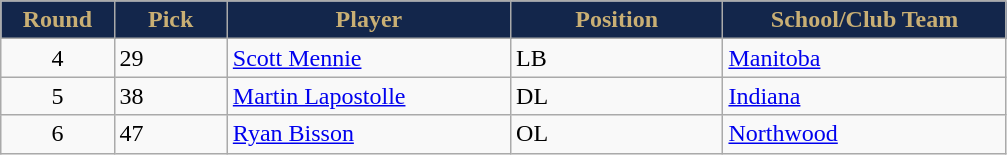<table class="wikitable sortable sortable">
<tr>
<th style="background:#13264B;color:#C9AF74;" width="8%">Round</th>
<th style="background:#13264B;color:#C9AF74;" width="8%">Pick</th>
<th style="background:#13264B;color:#C9AF74;" width="20%">Player</th>
<th style="background:#13264B;color:#C9AF74;" width="15%">Position</th>
<th style="background:#13264B;color:#C9AF74;" width="20%">School/Club Team</th>
</tr>
<tr>
<td align=center>4</td>
<td>29</td>
<td><a href='#'>Scott Mennie</a></td>
<td>LB</td>
<td><a href='#'>Manitoba</a></td>
</tr>
<tr>
<td align=center>5</td>
<td>38</td>
<td><a href='#'>Martin Lapostolle</a></td>
<td>DL</td>
<td><a href='#'>Indiana</a></td>
</tr>
<tr>
<td align=center>6</td>
<td>47</td>
<td><a href='#'>Ryan Bisson</a></td>
<td>OL</td>
<td><a href='#'>Northwood</a></td>
</tr>
</table>
